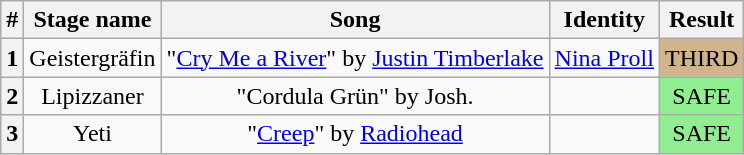<table class="wikitable plainrowheaders" style="text-align: center;">
<tr>
<th>#</th>
<th>Stage name</th>
<th>Song</th>
<th>Identity</th>
<th>Result</th>
</tr>
<tr>
<th>1</th>
<td>Geistergräfin</td>
<td>"<a href='#'>Cry Me a River</a>" by <a href='#'>Justin Timberlake</a></td>
<td><a href='#'>Nina Proll</a></td>
<td bgcolor=TAN>THIRD</td>
</tr>
<tr>
<th>2</th>
<td>Lipizzaner</td>
<td>"Cordula Grün" by Josh.</td>
<td></td>
<td bgcolor=lightgreen>SAFE</td>
</tr>
<tr>
<th>3</th>
<td>Yeti</td>
<td>"<a href='#'>Creep</a>" by <a href='#'>Radiohead</a></td>
<td></td>
<td bgcolor=lightgreen>SAFE</td>
</tr>
</table>
